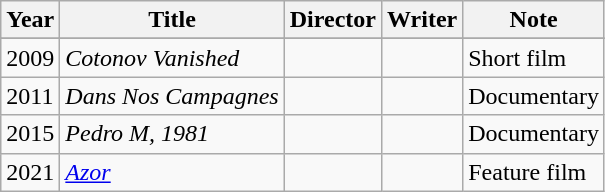<table class="wikitable sortable" style="text-align:left">
<tr>
<th>Year</th>
<th>Title</th>
<th>Director</th>
<th>Writer</th>
<th>Note</th>
</tr>
<tr>
</tr>
<tr>
<td>2009</td>
<td><em>Cotonov Vanished</em></td>
<td></td>
<td></td>
<td>Short film</td>
</tr>
<tr>
<td>2011</td>
<td><em>Dans Nos Campagnes</em></td>
<td></td>
<td></td>
<td>Documentary</td>
</tr>
<tr>
<td>2015</td>
<td><em>Pedro M, 1981</em></td>
<td></td>
<td></td>
<td>Documentary</td>
</tr>
<tr>
<td>2021</td>
<td><em><a href='#'>Azor</a></em></td>
<td></td>
<td></td>
<td>Feature film</td>
</tr>
</table>
